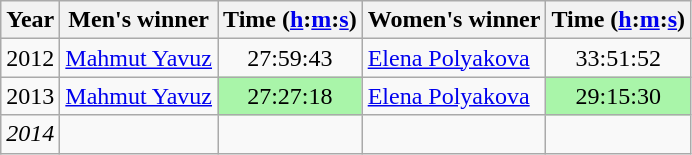<table class="wikitable sortable" style="text-align:center">
<tr>
<th>Year</th>
<th class=unsortable>Men's winner</th>
<th>Time (<a href='#'>h</a>:<a href='#'>m</a>:<a href='#'>s</a>)</th>
<th class=unsortable>Women's winner</th>
<th>Time (<a href='#'>h</a>:<a href='#'>m</a>:<a href='#'>s</a>)</th>
</tr>
<tr>
<td>2012</td>
<td align=left> <a href='#'>Mahmut Yavuz</a></td>
<td>27:59:43</td>
<td align=left> <a href='#'>Elena Polyakova</a></td>
<td>33:51:52</td>
</tr>
<tr>
<td>2013</td>
<td align=left> <a href='#'>Mahmut Yavuz</a></td>
<td bgcolor=#A9F5A9>27:27:18</td>
<td align=left> <a href='#'>Elena Polyakova</a></td>
<td bgcolor=#A9F5A9>29:15:30</td>
</tr>
<tr>
<td><em>2014</em></td>
<td align=left></td>
<td></td>
<td align=left></td>
<td></td>
</tr>
</table>
